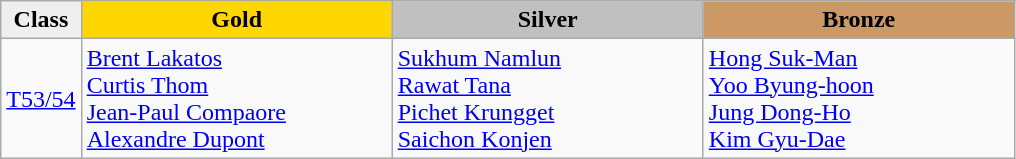<table class="wikitable" style="text-align:left">
<tr align="center">
<td bgcolor=efefef><strong>Class</strong></td>
<td width=200 bgcolor=gold><strong>Gold</strong></td>
<td width=200 bgcolor=silver><strong>Silver</strong></td>
<td width=200 bgcolor=CC9966><strong>Bronze</strong></td>
</tr>
<tr>
<td><a href='#'>T53/54</a></td>
<td><a href='#'>Brent Lakatos</a><br><a href='#'>Curtis Thom</a><br><a href='#'>Jean-Paul Compaore</a><br><a href='#'>Alexandre Dupont</a><br></td>
<td><a href='#'>Sukhum Namlun</a><br><a href='#'>Rawat Tana</a><br><a href='#'>Pichet Krungget</a><br><a href='#'>Saichon Konjen</a><br></td>
<td><a href='#'>Hong Suk-Man</a><br><a href='#'>Yoo Byung-hoon</a><br><a href='#'>Jung Dong-Ho</a><br><a href='#'>Kim Gyu-Dae</a><br></td>
</tr>
</table>
